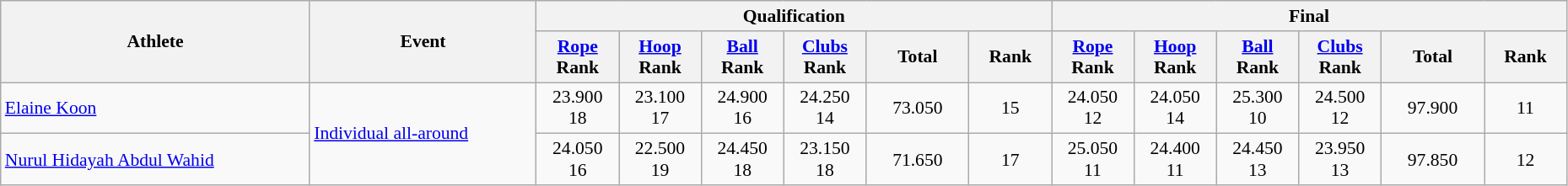<table class="wikitable" width="98%" style="text-align:center; font-size:90%">
<tr>
<th rowspan=2 width="15%">Athlete</th>
<th rowspan=2 width="11%">Event</th>
<th colspan=6>Qualification</th>
<th colspan=6>Final</th>
</tr>
<tr>
<th width="4%"><a href='#'>Rope</a><br>Rank</th>
<th width="4%"><a href='#'>Hoop</a><br>Rank</th>
<th width="4%"><a href='#'>Ball</a><br>Rank</th>
<th width="4%"><a href='#'>Clubs</a><br>Rank</th>
<th width="5%">Total</th>
<th width="4%">Rank</th>
<th width="4%"><a href='#'>Rope</a><br>Rank</th>
<th width="4%"><a href='#'>Hoop</a><br>Rank</th>
<th width="4%"><a href='#'>Ball</a><br>Rank</th>
<th width="4%"><a href='#'>Clubs</a><br>Rank</th>
<th width="5%">Total</th>
<th width="4%">Rank</th>
</tr>
<tr>
<td align="left"><a href='#'>Elaine Koon</a></td>
<td align="left" rowspan=2><a href='#'>Individual all-around</a></td>
<td>23.900<br>18</td>
<td>23.100<br>17</td>
<td>24.900<br>16</td>
<td>24.250<br>14</td>
<td>73.050</td>
<td>15 <strong></strong></td>
<td>24.050<br>12</td>
<td>24.050<br>14</td>
<td>25.300<br>10</td>
<td>24.500<br>12</td>
<td>97.900</td>
<td>11</td>
</tr>
<tr>
<td align="left"><a href='#'>Nurul Hidayah Abdul Wahid</a></td>
<td>24.050<br>16</td>
<td>22.500<br>19</td>
<td>24.450<br>18</td>
<td>23.150<br>18</td>
<td>71.650</td>
<td>17 <strong></strong></td>
<td>25.050<br>11</td>
<td>24.400<br>11</td>
<td>24.450<br>13</td>
<td>23.950<br>13</td>
<td>97.850</td>
<td>12</td>
</tr>
</table>
